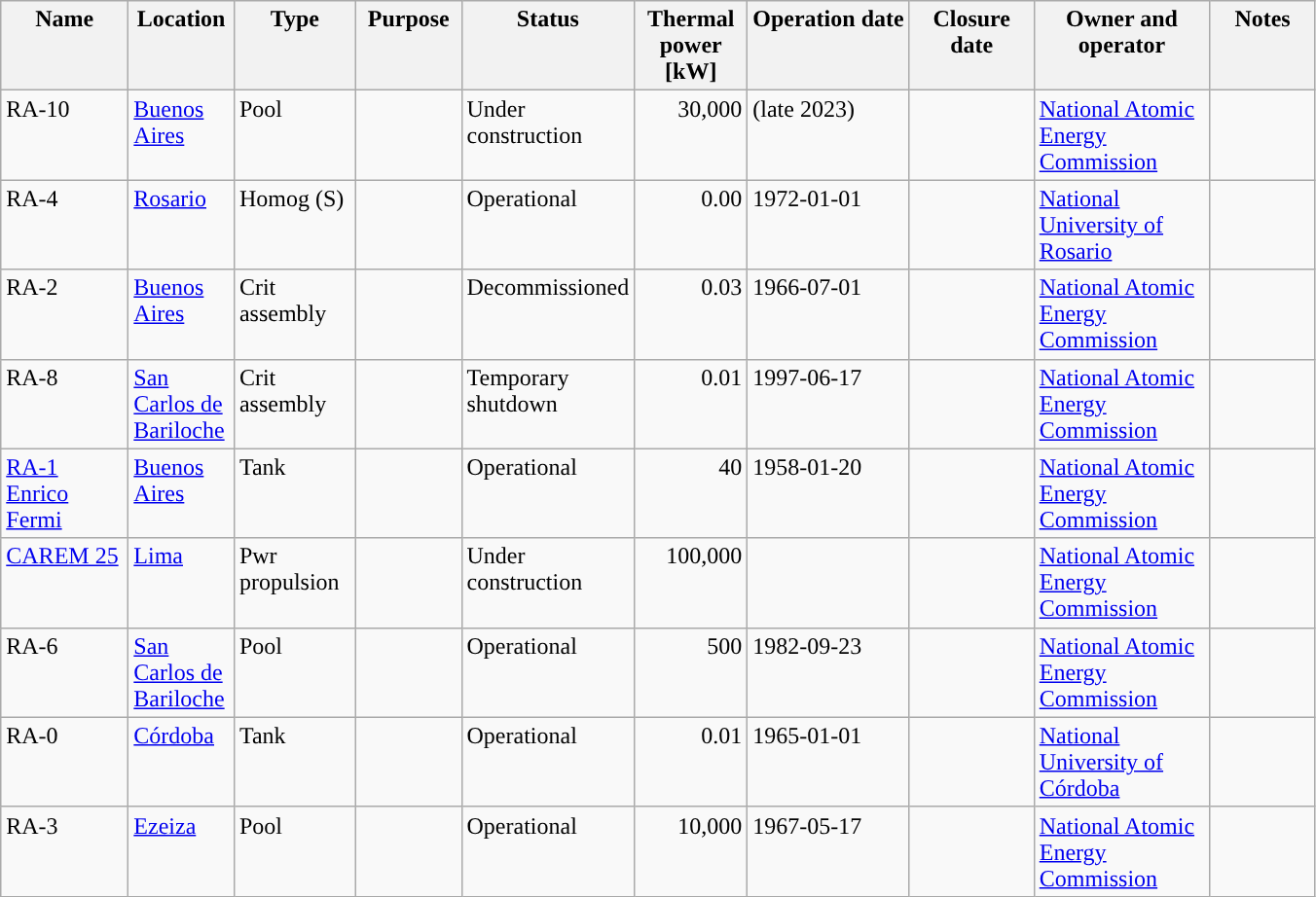<table class="wikitable" >
<tr valign="top">
<th width="80">Name</th>
<th width="65">Location</th>
<th width="76">Type</th>
<th width="65">Purpose</th>
<th width="91">Status</th>
<th width="70“">Thermal power [kW]</th>
<th width=„67“>Operation date</th>
<th width="78“">Closure date</th>
<th width="113“">Owner and operator</th>
<th width="65">Notes</th>
</tr>
<tr valign="top">
<td>RA-10</td>
<td><a href='#'>Buenos Aires</a></td>
<td>Pool</td>
<td></td>
<td>Under construction</td>
<td align="right">30,000</td>
<td>(late 2023)</td>
<td></td>
<td><a href='#'>National Atomic Energy Commission</a></td>
<td></td>
</tr>
<tr valign="top">
<td>RA-4</td>
<td><a href='#'>Rosario</a></td>
<td>Homog (S)</td>
<td></td>
<td>Operational</td>
<td align="right">0.00</td>
<td>1972-01-01</td>
<td></td>
<td><a href='#'>National University of Rosario</a></td>
<td></td>
</tr>
<tr valign="top">
<td>RA-2</td>
<td><a href='#'>Buenos Aires</a></td>
<td>Crit assembly</td>
<td></td>
<td>Decommissioned</td>
<td align="right">0.03</td>
<td>1966-07-01</td>
<td></td>
<td><a href='#'>National Atomic Energy Commission</a></td>
<td></td>
</tr>
<tr valign="top">
<td>RA-8</td>
<td><a href='#'>San Carlos de Bariloche</a></td>
<td>Crit assembly</td>
<td></td>
<td>Temporary shutdown</td>
<td align="right">0.01</td>
<td>1997-06-17</td>
<td></td>
<td><a href='#'>National Atomic Energy Commission</a></td>
<td></td>
</tr>
<tr valign="top">
<td><a href='#'>RA-1 Enrico Fermi</a></td>
<td><a href='#'>Buenos Aires</a></td>
<td>Tank</td>
<td></td>
<td>Operational</td>
<td align="right">40</td>
<td>1958-01-20</td>
<td></td>
<td><a href='#'>National Atomic Energy Commission</a></td>
<td></td>
</tr>
<tr valign="top">
<td><a href='#'>CAREM 25</a></td>
<td><a href='#'>Lima</a></td>
<td>Pwr propulsion</td>
<td></td>
<td>Under construction</td>
<td align="right">100,000</td>
<td></td>
<td></td>
<td><a href='#'>National Atomic Energy Commission</a></td>
<td></td>
</tr>
<tr valign="top">
<td>RA-6</td>
<td><a href='#'>San Carlos de Bariloche</a></td>
<td>Pool</td>
<td></td>
<td>Operational</td>
<td align="right">500</td>
<td>1982-09-23</td>
<td></td>
<td><a href='#'>National Atomic Energy Commission</a></td>
<td></td>
</tr>
<tr valign="top">
<td>RA-0</td>
<td><a href='#'>Córdoba</a></td>
<td>Tank</td>
<td></td>
<td>Operational</td>
<td align="right">0.01</td>
<td>1965-01-01</td>
<td></td>
<td><a href='#'>National University of Córdoba</a></td>
<td></td>
</tr>
<tr valign="top">
<td>RA-3</td>
<td><a href='#'>Ezeiza</a></td>
<td>Pool</td>
<td></td>
<td>Operational</td>
<td align="right">10,000</td>
<td>1967-05-17</td>
<td></td>
<td><a href='#'>National Atomic Energy Commission</a></td>
<td></td>
</tr>
</table>
